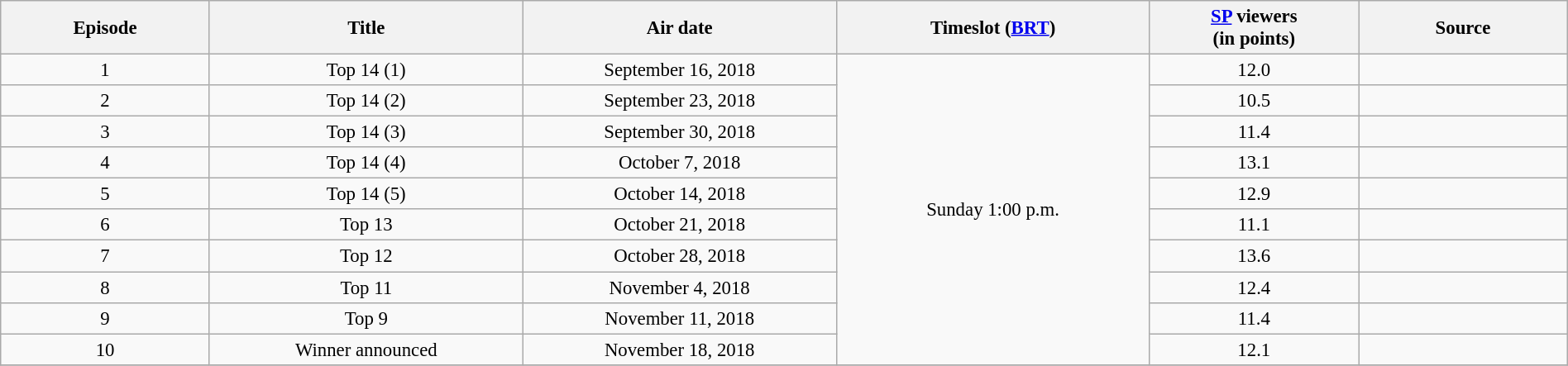<table class="wikitable sortable" style="text-align:center; font-size:95%; width: 100%">
<tr>
<th width="05.0%">Episode</th>
<th width="07.5%">Title</th>
<th width="07.5%">Air date</th>
<th width="07.5%">Timeslot (<a href='#'>BRT</a>)</th>
<th width="05.0%"><a href='#'>SP</a> viewers<br>(in points)</th>
<th width="05.0%">Source</th>
</tr>
<tr>
<td>1</td>
<td>Top 14 (1)</td>
<td>September 16, 2018</td>
<td rowspan=10>Sunday 1:00 p.m.</td>
<td>12.0</td>
<td></td>
</tr>
<tr>
<td>2</td>
<td>Top 14 (2)</td>
<td>September 23, 2018</td>
<td>10.5</td>
<td></td>
</tr>
<tr>
<td>3</td>
<td>Top 14 (3)</td>
<td>September 30, 2018</td>
<td>11.4</td>
<td></td>
</tr>
<tr>
<td>4</td>
<td>Top 14 (4)</td>
<td>October 7, 2018</td>
<td>13.1</td>
<td></td>
</tr>
<tr>
<td>5</td>
<td>Top 14 (5)</td>
<td>October 14, 2018</td>
<td>12.9</td>
<td></td>
</tr>
<tr>
<td>6</td>
<td>Top 13</td>
<td>October 21, 2018</td>
<td>11.1</td>
<td></td>
</tr>
<tr>
<td>7</td>
<td>Top 12</td>
<td>October 28, 2018</td>
<td>13.6</td>
<td></td>
</tr>
<tr>
<td>8</td>
<td>Top 11</td>
<td>November 4, 2018</td>
<td>12.4</td>
<td></td>
</tr>
<tr>
<td>9</td>
<td>Top 9</td>
<td>November 11, 2018</td>
<td>11.4</td>
<td></td>
</tr>
<tr>
<td>10</td>
<td>Winner announced</td>
<td>November 18, 2018</td>
<td>12.1</td>
<td></td>
</tr>
<tr>
</tr>
</table>
